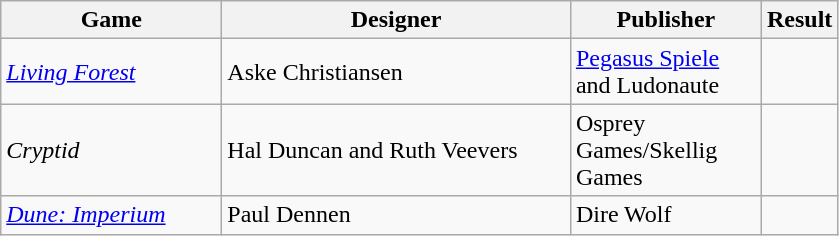<table class="wikitable">
<tr>
<th style="width:140px;">Game</th>
<th style="width:225px;">Designer</th>
<th style="width:120px;">Publisher</th>
<th>Result</th>
</tr>
<tr>
<td><em><a href='#'>Living Forest</a></em></td>
<td>Aske Christiansen</td>
<td><a href='#'>Pegasus Spiele</a> and Ludonaute</td>
<td></td>
</tr>
<tr>
<td><em>Cryptid</em></td>
<td>Hal Duncan and Ruth Veevers</td>
<td>Osprey Games/Skellig Games</td>
<td></td>
</tr>
<tr>
<td><em><a href='#'>Dune: Imperium</a></em></td>
<td>Paul Dennen</td>
<td>Dire Wolf</td>
<td></td>
</tr>
</table>
